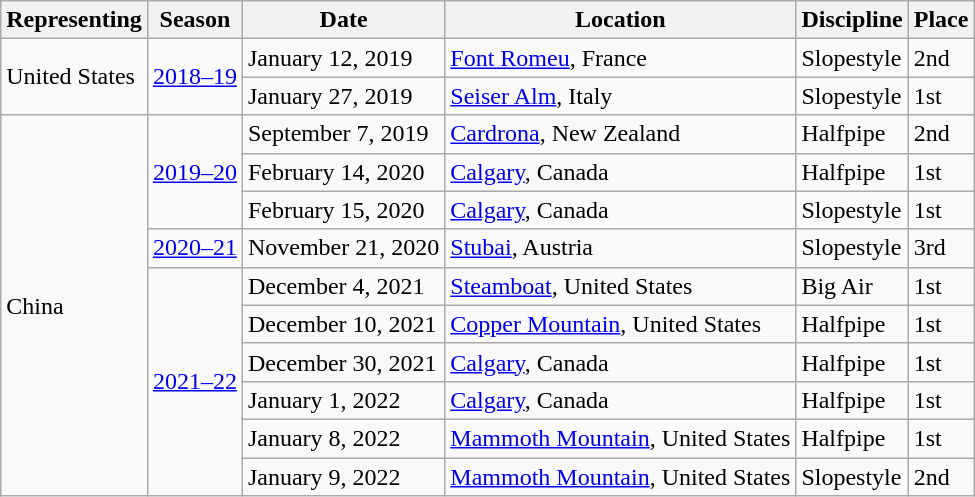<table class="wikitable sortable">
<tr>
<th>Representing</th>
<th>Season</th>
<th>Date</th>
<th>Location</th>
<th>Discipline</th>
<th>Place</th>
</tr>
<tr>
<td rowspan="2"> United States</td>
<td rowspan="2"><a href='#'>2018–19</a></td>
<td>January 12, 2019</td>
<td> <a href='#'>Font Romeu</a>, France</td>
<td>Slopestyle</td>
<td>2nd</td>
</tr>
<tr>
<td>January 27, 2019</td>
<td> <a href='#'>Seiser Alm</a>, Italy</td>
<td>Slopestyle</td>
<td>1st</td>
</tr>
<tr>
<td rowspan="10"> China</td>
<td rowspan="3"><a href='#'>2019–20</a></td>
<td>September 7, 2019</td>
<td> <a href='#'>Cardrona</a>, New Zealand</td>
<td>Halfpipe</td>
<td>2nd</td>
</tr>
<tr>
<td>February 14, 2020</td>
<td> <a href='#'>Calgary</a>, Canada</td>
<td>Halfpipe</td>
<td>1st</td>
</tr>
<tr>
<td>February 15, 2020</td>
<td> <a href='#'>Calgary</a>, Canada</td>
<td>Slopestyle</td>
<td>1st</td>
</tr>
<tr>
<td><a href='#'>2020–21</a></td>
<td>November 21, 2020</td>
<td> <a href='#'>Stubai</a>, Austria</td>
<td>Slopestyle</td>
<td>3rd</td>
</tr>
<tr>
<td rowspan="6"><a href='#'>2021–22</a></td>
<td>December 4, 2021</td>
<td> <a href='#'>Steamboat</a>, United States</td>
<td>Big Air</td>
<td>1st</td>
</tr>
<tr>
<td>December 10, 2021</td>
<td> <a href='#'>Copper Mountain</a>, United States</td>
<td>Halfpipe</td>
<td>1st</td>
</tr>
<tr>
<td>December 30, 2021</td>
<td> <a href='#'>Calgary</a>, Canada</td>
<td>Halfpipe</td>
<td>1st</td>
</tr>
<tr>
<td>January 1, 2022</td>
<td> <a href='#'>Calgary</a>, Canada</td>
<td>Halfpipe</td>
<td>1st</td>
</tr>
<tr>
<td>January 8, 2022</td>
<td> <a href='#'>Mammoth Mountain</a>, United States</td>
<td>Halfpipe</td>
<td>1st</td>
</tr>
<tr>
<td>January 9, 2022</td>
<td> <a href='#'>Mammoth Mountain</a>, United States</td>
<td>Slopestyle</td>
<td>2nd</td>
</tr>
</table>
